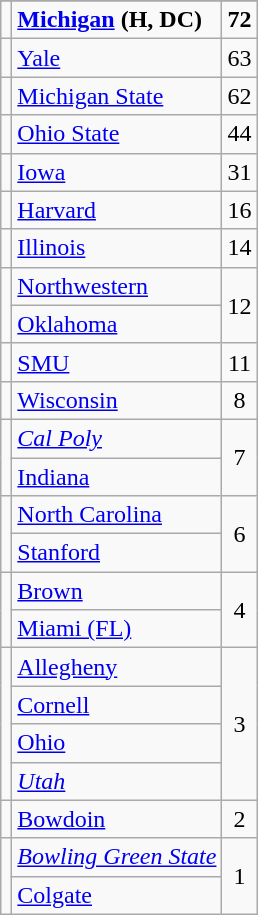<table class="wikitable sortable" style="text-align:center">
<tr>
</tr>
<tr>
<td></td>
<td align=left><strong><a href='#'>Michigan</a></strong> <strong>(H, DC)</strong></td>
<td><strong>72</strong></td>
</tr>
<tr>
<td></td>
<td align=left><a href='#'>Yale</a></td>
<td>63</td>
</tr>
<tr>
<td></td>
<td align=left><a href='#'>Michigan State</a></td>
<td>62</td>
</tr>
<tr>
<td></td>
<td align=left><a href='#'>Ohio State</a></td>
<td>44</td>
</tr>
<tr>
<td></td>
<td align=left><a href='#'>Iowa</a></td>
<td>31</td>
</tr>
<tr>
<td></td>
<td align=left><a href='#'>Harvard</a></td>
<td>16</td>
</tr>
<tr>
<td></td>
<td align=left><a href='#'>Illinois</a></td>
<td>14</td>
</tr>
<tr>
<td rowspan=2></td>
<td align=left><a href='#'>Northwestern</a></td>
<td rowspan=2>12</td>
</tr>
<tr>
<td align=left><a href='#'>Oklahoma</a></td>
</tr>
<tr>
<td></td>
<td align=left><a href='#'>SMU</a></td>
<td>11</td>
</tr>
<tr>
<td></td>
<td align=left><a href='#'>Wisconsin</a></td>
<td>8</td>
</tr>
<tr>
<td rowspan=2></td>
<td align=left><em><a href='#'>Cal Poly</a></em></td>
<td rowspan=2>7</td>
</tr>
<tr>
<td align=left><a href='#'>Indiana</a></td>
</tr>
<tr>
<td rowspan=2></td>
<td align=left><a href='#'>North Carolina</a></td>
<td rowspan=2>6</td>
</tr>
<tr>
<td align=left><a href='#'>Stanford</a></td>
</tr>
<tr>
<td rowspan=2></td>
<td align=left><a href='#'>Brown</a></td>
<td rowspan=2>4</td>
</tr>
<tr>
<td align=left><a href='#'>Miami (FL)</a></td>
</tr>
<tr>
<td rowspan=4></td>
<td align=left><a href='#'>Allegheny</a></td>
<td rowspan=4>3</td>
</tr>
<tr>
<td align=left><a href='#'>Cornell</a></td>
</tr>
<tr>
<td align=left><a href='#'>Ohio</a></td>
</tr>
<tr>
<td align=left><em><a href='#'>Utah</a></em></td>
</tr>
<tr>
<td></td>
<td align=left><a href='#'>Bowdoin</a></td>
<td>2</td>
</tr>
<tr>
<td rowspan=2></td>
<td align=left><em><a href='#'>Bowling Green State</a></em></td>
<td rowspan=2>1</td>
</tr>
<tr>
<td align=left><a href='#'>Colgate</a></td>
</tr>
</table>
